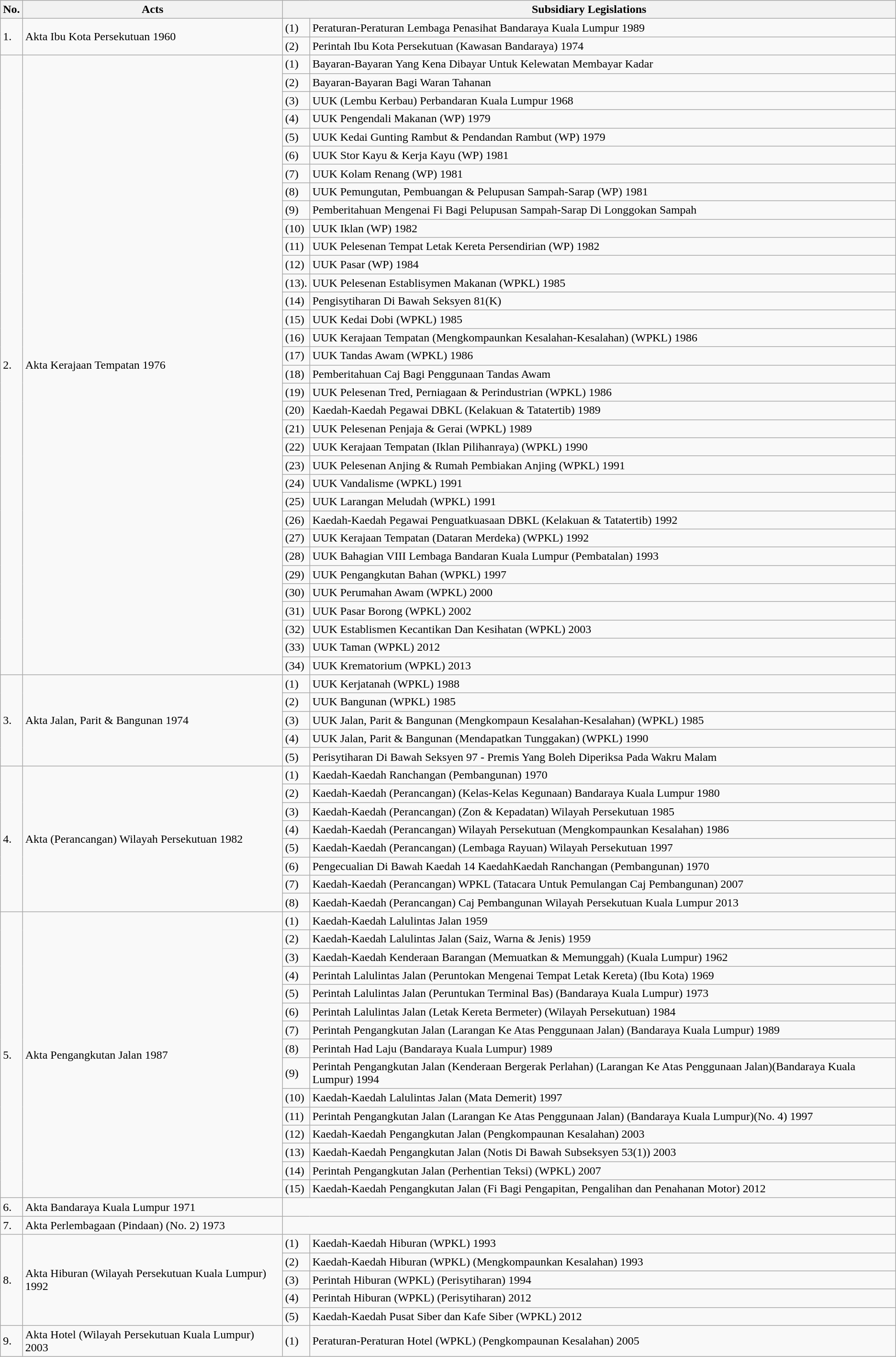<table class="wikitable">
<tr>
<th>No.</th>
<th>Acts</th>
<th colspan="2">Subsidiary Legislations</th>
</tr>
<tr>
<td rowspan="2">1.</td>
<td rowspan="2">Akta Ibu Kota Persekutuan 1960</td>
<td>(1)</td>
<td>Peraturan-Peraturan Lembaga Penasihat Bandaraya Kuala Lumpur 1989</td>
</tr>
<tr>
<td>(2)</td>
<td>Perintah Ibu Kota Persekutuan (Kawasan Bandaraya) 1974</td>
</tr>
<tr>
<td rowspan="34">2.</td>
<td rowspan="34">Akta Kerajaan Tempatan 1976</td>
<td>(1)</td>
<td>Bayaran-Bayaran Yang Kena Dibayar Untuk Kelewatan Membayar Kadar</td>
</tr>
<tr>
<td>(2)</td>
<td>Bayaran-Bayaran Bagi Waran Tahanan</td>
</tr>
<tr>
<td>(3)</td>
<td>UUK (Lembu Kerbau) Perbandaran Kuala Lumpur 1968</td>
</tr>
<tr>
<td>(4)</td>
<td>UUK Pengendali Makanan (WP) 1979</td>
</tr>
<tr>
<td>(5)</td>
<td>UUK Kedai Gunting Rambut & Pendandan Rambut (WP) 1979</td>
</tr>
<tr>
<td>(6)</td>
<td>UUK Stor Kayu & Kerja Kayu (WP) 1981</td>
</tr>
<tr>
<td>(7)</td>
<td>UUK Kolam Renang (WP) 1981</td>
</tr>
<tr>
<td>(8)</td>
<td>UUK Pemungutan, Pembuangan & Pelupusan Sampah-Sarap (WP) 1981</td>
</tr>
<tr>
<td>(9)</td>
<td>Pemberitahuan Mengenai Fi Bagi Pelupusan Sampah-Sarap Di Longgokan Sampah</td>
</tr>
<tr>
<td>(10)</td>
<td>UUK Iklan (WP) 1982</td>
</tr>
<tr>
<td>(11)</td>
<td>UUK Pelesenan Tempat Letak Kereta Persendirian (WP) 1982</td>
</tr>
<tr>
<td>(12)</td>
<td>UUK Pasar (WP) 1984</td>
</tr>
<tr>
<td>(13).</td>
<td>UUK Pelesenan Establisymen Makanan (WPKL) 1985</td>
</tr>
<tr>
<td>(14)</td>
<td>Pengisytiharan Di Bawah Seksyen 81(K)</td>
</tr>
<tr>
<td>(15)</td>
<td>UUK Kedai Dobi (WPKL) 1985</td>
</tr>
<tr>
<td>(16)</td>
<td>UUK Kerajaan Tempatan (Mengkompaunkan Kesalahan-Kesalahan) (WPKL) 1986</td>
</tr>
<tr>
<td>(17)</td>
<td>UUK Tandas Awam (WPKL) 1986</td>
</tr>
<tr>
<td>(18)</td>
<td>Pemberitahuan Caj Bagi Penggunaan Tandas Awam</td>
</tr>
<tr>
<td>(19)</td>
<td>UUK Pelesenan Tred, Perniagaan & Perindustrian (WPKL) 1986</td>
</tr>
<tr>
<td>(20)</td>
<td>Kaedah-Kaedah Pegawai DBKL (Kelakuan & Tatatertib) 1989</td>
</tr>
<tr>
<td>(21)</td>
<td>UUK Pelesenan Penjaja & Gerai (WPKL) 1989</td>
</tr>
<tr>
<td>(22)</td>
<td>UUK Kerajaan Tempatan (Iklan Pilihanraya) (WPKL) 1990</td>
</tr>
<tr>
<td>(23)</td>
<td>UUK Pelesenan Anjing & Rumah Pembiakan Anjing (WPKL) 1991</td>
</tr>
<tr>
<td>(24)</td>
<td>UUK Vandalisme (WPKL) 1991</td>
</tr>
<tr>
<td>(25)</td>
<td>UUK Larangan Meludah (WPKL) 1991</td>
</tr>
<tr>
<td>(26)</td>
<td>Kaedah-Kaedah Pegawai Penguatkuasaan DBKL (Kelakuan & Tatatertib) 1992</td>
</tr>
<tr>
<td>(27)</td>
<td>UUK Kerajaan Tempatan (Dataran Merdeka) (WPKL) 1992</td>
</tr>
<tr>
<td>(28)</td>
<td>UUK Bahagian VIII Lembaga Bandaran Kuala Lumpur (Pembatalan) 1993</td>
</tr>
<tr>
<td>(29)</td>
<td>UUK Pengangkutan Bahan (WPKL) 1997</td>
</tr>
<tr>
<td>(30)</td>
<td>UUK Perumahan Awam (WPKL) 2000</td>
</tr>
<tr>
<td>(31)</td>
<td>UUK Pasar Borong (WPKL) 2002</td>
</tr>
<tr>
<td>(32)</td>
<td>UUK Establismen Kecantikan Dan Kesihatan (WPKL) 2003</td>
</tr>
<tr>
<td>(33)</td>
<td>UUK Taman (WPKL) 2012</td>
</tr>
<tr>
<td>(34)</td>
<td>UUK Krematorium (WPKL) 2013</td>
</tr>
<tr>
<td rowspan="5">3.</td>
<td rowspan="5">Akta Jalan, Parit & Bangunan 1974</td>
<td>(1)</td>
<td>UUK Kerjatanah (WPKL) 1988</td>
</tr>
<tr>
<td>(2)</td>
<td>UUK Bangunan (WPKL) 1985</td>
</tr>
<tr>
<td>(3)</td>
<td>UUK Jalan, Parit & Bangunan (Mengkompaun Kesalahan-Kesalahan) (WPKL) 1985</td>
</tr>
<tr>
<td>(4)</td>
<td>UUK Jalan, Parit & Bangunan (Mendapatkan Tunggakan) (WPKL) 1990</td>
</tr>
<tr>
<td>(5)</td>
<td>Perisytiharan Di Bawah Seksyen 97 - Premis Yang Boleh Diperiksa Pada Wakru Malam</td>
</tr>
<tr>
<td rowspan="8">4.</td>
<td rowspan="8">Akta (Perancangan) Wilayah Persekutuan 1982</td>
<td>(1)</td>
<td>Kaedah-Kaedah Ranchangan (Pembangunan) 1970</td>
</tr>
<tr>
<td>(2)</td>
<td>Kaedah-Kaedah (Perancangan) (Kelas-Kelas Kegunaan) Bandaraya Kuala Lumpur 1980</td>
</tr>
<tr>
<td>(3)</td>
<td>Kaedah-Kaedah (Perancangan) (Zon & Kepadatan) Wilayah Persekutuan 1985</td>
</tr>
<tr>
<td>(4)</td>
<td>Kaedah-Kaedah (Perancangan) Wilayah Persekutuan (Mengkompaunkan Kesalahan) 1986</td>
</tr>
<tr>
<td>(5)</td>
<td>Kaedah-Kaedah (Perancangan) (Lembaga Rayuan) Wilayah Persekutuan 1997</td>
</tr>
<tr>
<td>(6)</td>
<td>Pengecualian Di Bawah Kaedah 14 KaedahKaedah Ranchangan (Pembangunan) 1970</td>
</tr>
<tr>
<td>(7)</td>
<td>Kaedah-Kaedah (Perancangan) WPKL (Tatacara Untuk Pemulangan Caj Pembangunan) 2007</td>
</tr>
<tr>
<td>(8)</td>
<td>Kaedah-Kaedah (Perancangan) Caj Pembangunan Wilayah Persekutuan Kuala Lumpur 2013</td>
</tr>
<tr>
<td rowspan="15">5.</td>
<td rowspan="15">Akta Pengangkutan Jalan 1987</td>
<td>(1)</td>
<td>Kaedah-Kaedah Lalulintas Jalan 1959</td>
</tr>
<tr>
<td>(2)</td>
<td>Kaedah-Kaedah Lalulintas Jalan (Saiz, Warna & Jenis) 1959</td>
</tr>
<tr>
<td>(3)</td>
<td>Kaedah-Kaedah Kenderaan Barangan (Memuatkan & Memunggah) (Kuala Lumpur) 1962</td>
</tr>
<tr>
<td>(4)</td>
<td>Perintah Lalulintas Jalan (Peruntokan Mengenai Tempat Letak Kereta) (Ibu Kota) 1969</td>
</tr>
<tr>
<td>(5)</td>
<td>Perintah Lalulintas Jalan (Peruntukan Terminal Bas) (Bandaraya Kuala Lumpur) 1973</td>
</tr>
<tr>
<td>(6)</td>
<td>Perintah Lalulintas Jalan (Letak Kereta Bermeter) (Wilayah Persekutuan) 1984</td>
</tr>
<tr>
<td>(7)</td>
<td>Perintah Pengangkutan Jalan (Larangan Ke Atas Penggunaan Jalan) (Bandaraya Kuala Lumpur) 1989</td>
</tr>
<tr>
<td>(8)</td>
<td>Perintah Had Laju (Bandaraya Kuala Lumpur) 1989</td>
</tr>
<tr>
<td>(9)</td>
<td>Perintah Pengangkutan Jalan (Kenderaan Bergerak Perlahan) (Larangan Ke Atas Penggunaan Jalan)(Bandaraya Kuala Lumpur) 1994</td>
</tr>
<tr>
<td>(10)</td>
<td>Kaedah-Kaedah Lalulintas Jalan (Mata Demerit) 1997</td>
</tr>
<tr>
<td>(11)</td>
<td>Perintah Pengangkutan Jalan (Larangan Ke Atas Penggunaan Jalan) (Bandaraya Kuala Lumpur)(No. 4) 1997</td>
</tr>
<tr>
<td>(12)</td>
<td>Kaedah-Kaedah Pengangkutan Jalan (Pengkompaunan Kesalahan) 2003</td>
</tr>
<tr>
<td>(13)</td>
<td>Kaedah-Kaedah Pengangkutan Jalan (Notis Di Bawah Subseksyen 53(1)) 2003</td>
</tr>
<tr>
<td>(14)</td>
<td>Perintah Pengangkutan Jalan (Perhentian Teksi) (WPKL) 2007</td>
</tr>
<tr>
<td>(15)</td>
<td>Kaedah-Kaedah Pengangkutan Jalan (Fi Bagi Pengapitan, Pengalihan dan Penahanan Motor) 2012</td>
</tr>
<tr>
<td>6.</td>
<td>Akta Bandaraya Kuala Lumpur 1971</td>
<td colspan="2"></td>
</tr>
<tr>
<td>7.</td>
<td>Akta Perlembagaan (Pindaan) (No. 2) 1973</td>
<td colspan="2"></td>
</tr>
<tr>
<td rowspan="5">8.</td>
<td rowspan="5">Akta Hiburan (Wilayah Persekutuan Kuala Lumpur) 1992</td>
<td>(1)</td>
<td>Kaedah-Kaedah Hiburan (WPKL) 1993</td>
</tr>
<tr>
<td>(2)</td>
<td>Kaedah-Kaedah Hiburan (WPKL) (Mengkompaunkan Kesalahan) 1993</td>
</tr>
<tr>
<td>(3)</td>
<td>Perintah Hiburan (WPKL) (Perisytiharan) 1994</td>
</tr>
<tr>
<td>(4)</td>
<td>Perintah Hiburan (WPKL) (Perisytiharan) 2012</td>
</tr>
<tr>
<td>(5)</td>
<td>Kaedah-Kaedah Pusat Siber dan Kafe Siber (WPKL) 2012</td>
</tr>
<tr>
<td>9.</td>
<td>Akta Hotel (Wilayah Persekutuan Kuala Lumpur) 2003</td>
<td>(1)</td>
<td>Peraturan-Peraturan Hotel (WPKL) (Pengkompaunan Kesalahan) 2005</td>
</tr>
</table>
